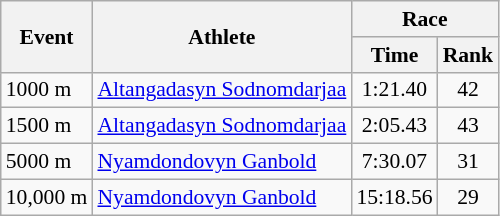<table class="wikitable" border="1" style="font-size:90%">
<tr>
<th rowspan=2>Event</th>
<th rowspan=2>Athlete</th>
<th colspan=2>Race</th>
</tr>
<tr>
<th>Time</th>
<th>Rank</th>
</tr>
<tr>
<td>1000 m</td>
<td><a href='#'>Altangadasyn Sodnomdarjaa</a></td>
<td align=center>1:21.40</td>
<td align=center>42</td>
</tr>
<tr>
<td>1500 m</td>
<td><a href='#'>Altangadasyn Sodnomdarjaa</a></td>
<td align=center>2:05.43</td>
<td align=center>43</td>
</tr>
<tr>
<td>5000 m</td>
<td><a href='#'>Nyamdondovyn Ganbold</a></td>
<td align=center>7:30.07</td>
<td align=center>31</td>
</tr>
<tr>
<td>10,000 m</td>
<td><a href='#'>Nyamdondovyn Ganbold</a></td>
<td align=center>15:18.56</td>
<td align=center>29</td>
</tr>
</table>
